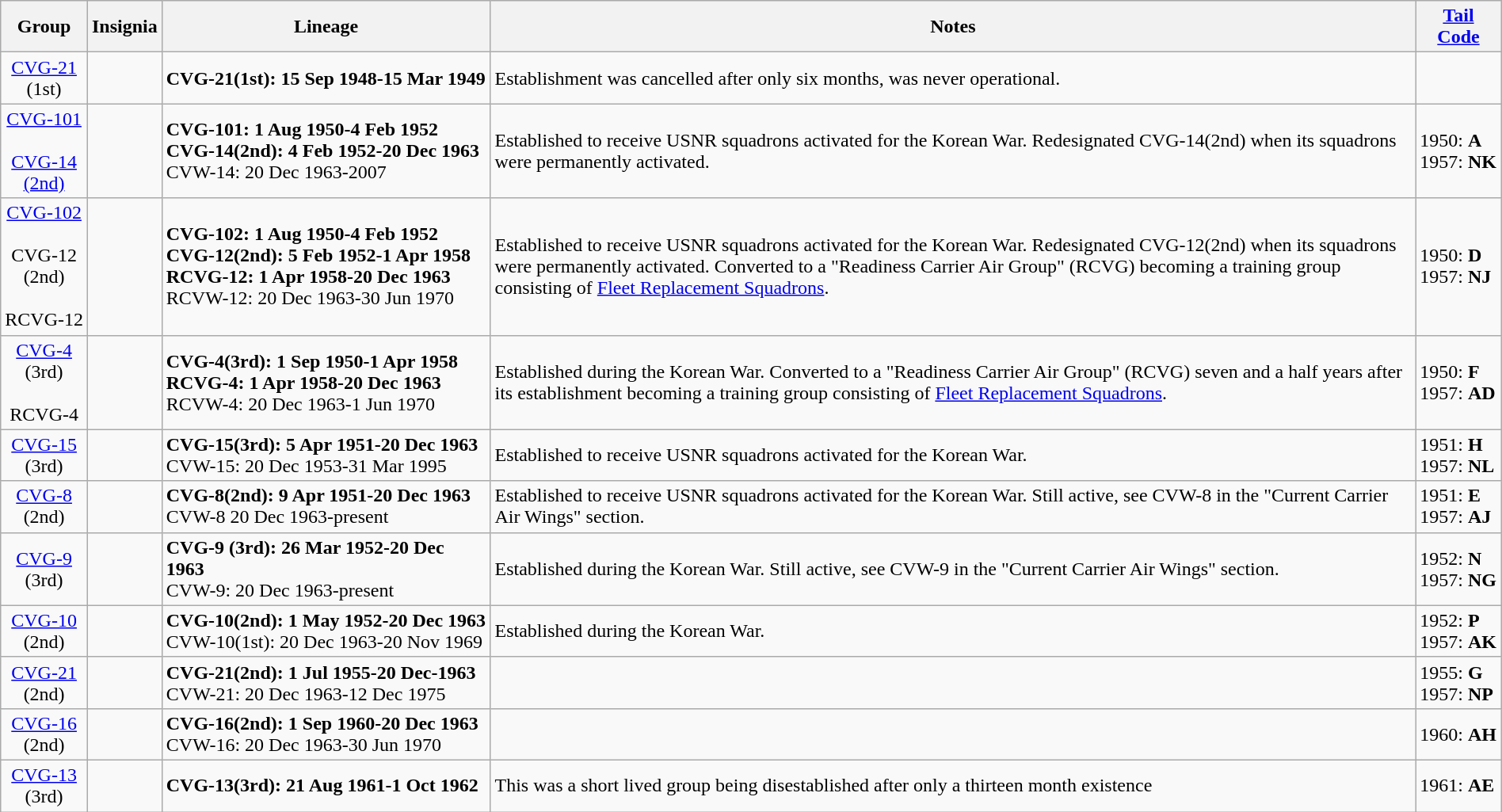<table class="wikitable" width=100% style="text-align: left">
<tr>
<th colspan=1>Group</th>
<th>Insignia</th>
<th>Lineage</th>
<th>Notes</th>
<th><a href='#'>Tail Code</a></th>
</tr>
<tr>
<td align=center><a href='#'>CVG-21</a><br>(1st)</td>
<td></td>
<td style="white-space: nowrap;"><strong>CVG-21(1st): 15 Sep 1948-15 Mar 1949</strong></td>
<td>Establishment was cancelled after only six months, was never operational.</td>
<td></td>
</tr>
<tr>
<td align=center><a href='#'>CVG-101<br><br>CVG-14<br>(2nd)</a></td>
<td></td>
<td><strong>CVG-101: 1 Aug 1950-4 Feb 1952<br>CVG-14(2nd): 4 Feb 1952-20 Dec 1963</strong><br>CVW-14: 20 Dec 1963-2007</td>
<td>Established to receive USNR squadrons activated for the Korean War. Redesignated CVG-14(2nd) when its squadrons were permanently activated.</td>
<td>1950: <strong>A</strong><br>1957: <strong>NK</strong></td>
</tr>
<tr>
<td align=center style="white-space: nowrap;"><a href='#'>CVG-102</a><br><br>CVG-12<br>(2nd)<br><br>RCVG-12</td>
<td></td>
<td><strong>CVG-102: 1 Aug 1950-4 Feb 1952<br>CVG-12(2nd): 5 Feb 1952-1 Apr 1958<br>RCVG-12: 1 Apr 1958-20 Dec 1963</strong><br>RCVW-12: 20 Dec 1963-30 Jun 1970</td>
<td>Established to receive USNR squadrons activated for the Korean War. Redesignated CVG-12(2nd) when its squadrons were permanently activated. Converted to a "Readiness Carrier Air Group" (RCVG) becoming a training group consisting of <a href='#'>Fleet Replacement Squadrons</a>.</td>
<td>1950: <strong>D</strong><br>1957: <strong>NJ</strong></td>
</tr>
<tr>
<td align=center><a href='#'>CVG-4</a><br>(3rd)<br><br>RCVG-4</td>
<td></td>
<td><strong>CVG-4(3rd): 1 Sep 1950-1 Apr 1958<br>RCVG-4: 1 Apr 1958-20 Dec 1963</strong><br>RCVW-4: 20 Dec 1963-1 Jun 1970</td>
<td>Established during the Korean War. Converted to a "Readiness Carrier Air Group" (RCVG) seven and a half years after its establishment becoming a training group consisting of <a href='#'>Fleet Replacement Squadrons</a>.</td>
<td>1950: <strong>F</strong><br>1957: <strong>AD</strong></td>
</tr>
<tr>
<td align=center><a href='#'>CVG-15</a><br>(3rd)</td>
<td></td>
<td><strong>CVG-15(3rd): 5 Apr 1951-20 Dec 1963</strong><br>CVW-15: 20 Dec 1953-31 Mar 1995</td>
<td>Established to receive USNR squadrons activated for the Korean War.</td>
<td>1951: <strong>H</strong><br>1957: <strong>NL</strong></td>
</tr>
<tr>
<td align=center><a href='#'>CVG-8</a><br>(2nd)</td>
<td></td>
<td><strong>CVG-8(2nd): 9 Apr 1951-20 Dec 1963</strong><br>CVW-8 20 Dec 1963-present</td>
<td>Established to receive USNR squadrons activated for the Korean War. Still active, see CVW-8 in the "Current Carrier Air Wings" section.</td>
<td>1951: <strong>E</strong><br>1957: <strong>AJ</strong></td>
</tr>
<tr>
<td align=center><a href='#'>CVG-9</a><br>(3rd)</td>
<td></td>
<td><strong>CVG-9 (3rd): 26 Mar 1952-20 Dec 1963</strong><br>CVW-9: 20 Dec 1963-present</td>
<td>Established during the Korean War. Still active, see CVW-9 in the "Current Carrier Air Wings" section.</td>
<td style="white-space: nowrap;">1952: <strong>N</strong><br>1957: <strong>NG</strong></td>
</tr>
<tr>
<td align=center><a href='#'>CVG-10</a><br>(2nd)</td>
<td></td>
<td><strong>CVG-10(2nd): 1 May 1952-20 Dec 1963</strong><br>CVW-10(1st): 20 Dec 1963-20 Nov 1969</td>
<td>Established during the Korean War.</td>
<td>1952: <strong>P</strong><br>1957: <strong>AK</strong></td>
</tr>
<tr>
<td align=center><a href='#'>CVG-21</a><br>(2nd)</td>
<td></td>
<td><strong>CVG-21(2nd): 1 Jul 1955-20 Dec-1963</strong><br>CVW-21: 20 Dec 1963-12 Dec 1975</td>
<td></td>
<td>1955: <strong>G</strong><br>1957: <strong>NP</strong></td>
</tr>
<tr>
<td align=center><a href='#'>CVG-16</a><br>(2nd)</td>
<td></td>
<td><strong>CVG-16(2nd): 1 Sep 1960-20 Dec 1963</strong><br>CVW-16: 20 Dec 1963-30 Jun 1970</td>
<td></td>
<td>1960: <strong>AH</strong></td>
</tr>
<tr>
<td align=center><a href='#'>CVG-13</a><br>(3rd)</td>
<td></td>
<td><strong>CVG-13(3rd): 21 Aug 1961-1 Oct 1962</strong></td>
<td>This was a short lived group being disestablished after only a thirteen month existence</td>
<td>1961: <strong>AE</strong></td>
</tr>
</table>
